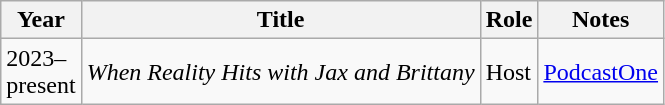<table class="wikitable">
<tr>
<th>Year</th>
<th>Title</th>
<th>Role</th>
<th>Notes</th>
</tr>
<tr>
<td>2023–<br>present</td>
<td><em>When Reality Hits with Jax and Brittany</em></td>
<td>Host</td>
<td><a href='#'>PodcastOne</a></td>
</tr>
</table>
